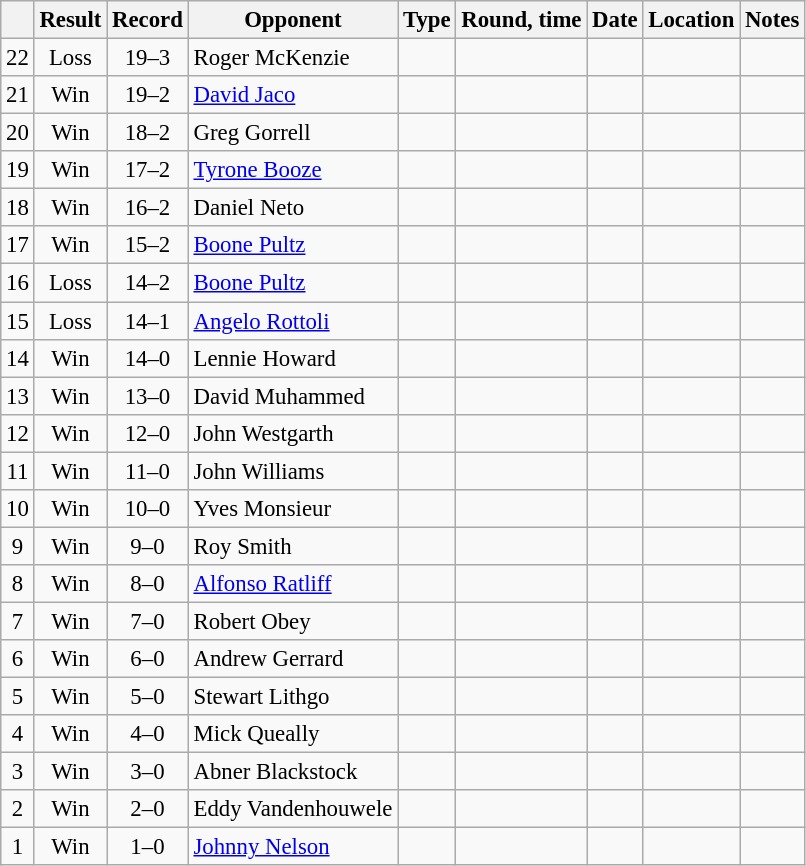<table class="wikitable" style="text-align:center; font-size:95%">
<tr>
<th></th>
<th>Result</th>
<th>Record</th>
<th>Opponent</th>
<th>Type</th>
<th>Round, time</th>
<th>Date</th>
<th>Location</th>
<th>Notes</th>
</tr>
<tr>
<td>22</td>
<td>Loss</td>
<td>19–3</td>
<td align=left> Roger McKenzie</td>
<td></td>
<td></td>
<td></td>
<td align=left></td>
<td align=left></td>
</tr>
<tr>
<td>21</td>
<td>Win</td>
<td>19–2</td>
<td align=left> <a href='#'>David Jaco</a></td>
<td></td>
<td></td>
<td></td>
<td align=left></td>
<td align=left></td>
</tr>
<tr>
<td>20</td>
<td>Win</td>
<td>18–2</td>
<td align=left> Greg Gorrell</td>
<td></td>
<td></td>
<td></td>
<td align=left></td>
<td align=left></td>
</tr>
<tr>
<td>19</td>
<td>Win</td>
<td>17–2</td>
<td align=left> <a href='#'>Tyrone Booze</a></td>
<td></td>
<td></td>
<td></td>
<td align=left></td>
<td align=left></td>
</tr>
<tr>
<td>18</td>
<td>Win</td>
<td>16–2</td>
<td align=left> Daniel Neto</td>
<td></td>
<td></td>
<td></td>
<td align=left></td>
<td align=left></td>
</tr>
<tr>
<td>17</td>
<td>Win</td>
<td>15–2</td>
<td align=left> <a href='#'>Boone Pultz</a></td>
<td></td>
<td></td>
<td></td>
<td align=left></td>
<td align=left></td>
</tr>
<tr>
<td>16</td>
<td>Loss</td>
<td>14–2</td>
<td align=left> <a href='#'>Boone Pultz</a></td>
<td></td>
<td></td>
<td></td>
<td align=left></td>
<td align=left></td>
</tr>
<tr>
<td>15</td>
<td>Loss</td>
<td>14–1</td>
<td align=left> <a href='#'>Angelo Rottoli</a></td>
<td></td>
<td></td>
<td></td>
<td align=left></td>
<td align=left></td>
</tr>
<tr>
<td>14</td>
<td>Win</td>
<td>14–0</td>
<td align=left> Lennie Howard</td>
<td></td>
<td></td>
<td></td>
<td align=left></td>
<td align=left></td>
</tr>
<tr>
<td>13</td>
<td>Win</td>
<td>13–0</td>
<td align=left> David Muhammed</td>
<td></td>
<td></td>
<td></td>
<td align=left></td>
<td align=left></td>
</tr>
<tr>
<td>12</td>
<td>Win</td>
<td>12–0</td>
<td align=left> John Westgarth</td>
<td></td>
<td></td>
<td></td>
<td align=left></td>
<td align=left></td>
</tr>
<tr>
<td>11</td>
<td>Win</td>
<td>11–0</td>
<td align=left> John Williams</td>
<td></td>
<td></td>
<td></td>
<td align=left></td>
<td align=left></td>
</tr>
<tr>
<td>10</td>
<td>Win</td>
<td>10–0</td>
<td align=left> Yves Monsieur</td>
<td></td>
<td></td>
<td></td>
<td align=left></td>
<td align=left></td>
</tr>
<tr>
<td>9</td>
<td>Win</td>
<td>9–0</td>
<td align=left> Roy Smith</td>
<td></td>
<td></td>
<td></td>
<td align=left></td>
<td align=left></td>
</tr>
<tr>
<td>8</td>
<td>Win</td>
<td>8–0</td>
<td align=left> <a href='#'>Alfonso Ratliff</a></td>
<td></td>
<td></td>
<td></td>
<td align=left></td>
<td align=left></td>
</tr>
<tr>
<td>7</td>
<td>Win</td>
<td>7–0</td>
<td align=left> Robert Obey</td>
<td></td>
<td></td>
<td></td>
<td align=left></td>
<td align=left></td>
</tr>
<tr>
<td>6</td>
<td>Win</td>
<td>6–0</td>
<td align=left> Andrew Gerrard</td>
<td></td>
<td></td>
<td></td>
<td align=left></td>
<td align=left></td>
</tr>
<tr>
<td>5</td>
<td>Win</td>
<td>5–0</td>
<td align=left> Stewart Lithgo</td>
<td></td>
<td></td>
<td></td>
<td align=left></td>
<td align=left></td>
</tr>
<tr>
<td>4</td>
<td>Win</td>
<td>4–0</td>
<td align=left> Mick Queally</td>
<td></td>
<td></td>
<td></td>
<td align=left></td>
<td align=left></td>
</tr>
<tr>
<td>3</td>
<td>Win</td>
<td>3–0</td>
<td align=left> Abner Blackstock</td>
<td></td>
<td></td>
<td></td>
<td align=left></td>
<td align=left></td>
</tr>
<tr>
<td>2</td>
<td>Win</td>
<td>2–0</td>
<td align=left> Eddy Vandenhouwele</td>
<td></td>
<td></td>
<td></td>
<td align=left></td>
<td align=left></td>
</tr>
<tr>
<td>1</td>
<td>Win</td>
<td>1–0</td>
<td align=left> <a href='#'>Johnny Nelson</a></td>
<td></td>
<td></td>
<td></td>
<td align=left></td>
<td align=left></td>
</tr>
</table>
